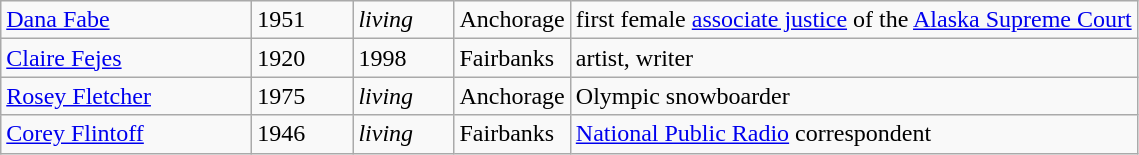<table class="wikitable">
<tr>
<td width="160pt"><a href='#'>Dana Fabe</a></td>
<td width="60pt">1951</td>
<td width="60pt"><em>living</em></td>
<td>Anchorage</td>
<td>first female <a href='#'>associate justice</a> of the <a href='#'>Alaska Supreme Court</a></td>
</tr>
<tr>
<td width="160pt"><a href='#'>Claire Fejes</a></td>
<td width="60pt">1920</td>
<td width="60pt">1998</td>
<td>Fairbanks</td>
<td>artist, writer</td>
</tr>
<tr>
<td width="160pt"><a href='#'>Rosey Fletcher</a></td>
<td width="60pt">1975</td>
<td width="60pt"><em>living</em></td>
<td>Anchorage</td>
<td>Olympic snowboarder</td>
</tr>
<tr>
<td width="160pt"><a href='#'>Corey Flintoff</a></td>
<td width="60pt">1946</td>
<td width="60pt"><em>living</em></td>
<td>Fairbanks</td>
<td><a href='#'>National Public Radio</a> correspondent</td>
</tr>
</table>
